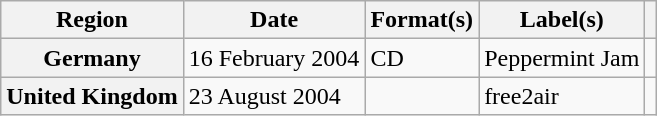<table class="wikitable plainrowheaders">
<tr>
<th scope="col">Region</th>
<th scope="col">Date</th>
<th scope="col">Format(s)</th>
<th scope="col">Label(s)</th>
<th scope="col"></th>
</tr>
<tr>
<th scope="row">Germany</th>
<td>16 February 2004</td>
<td>CD</td>
<td>Peppermint Jam</td>
<td></td>
</tr>
<tr>
<th scope="row">United Kingdom</th>
<td>23 August 2004</td>
<td></td>
<td>free2air</td>
<td></td>
</tr>
</table>
